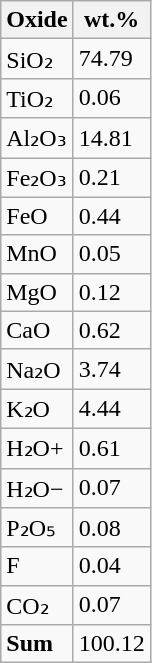<table class="wikitable">
<tr>
<th>Oxide</th>
<th>wt.%</th>
</tr>
<tr>
<td>SiO₂</td>
<td>74.79</td>
</tr>
<tr>
<td>TiO₂</td>
<td>0.06</td>
</tr>
<tr>
<td>Al₂O₃</td>
<td>14.81</td>
</tr>
<tr>
<td>Fe₂O₃</td>
<td>0.21</td>
</tr>
<tr>
<td>FeO</td>
<td>0.44</td>
</tr>
<tr>
<td>MnO</td>
<td>0.05</td>
</tr>
<tr>
<td>MgO</td>
<td>0.12</td>
</tr>
<tr>
<td>CaO</td>
<td>0.62</td>
</tr>
<tr>
<td>Na₂O</td>
<td>3.74</td>
</tr>
<tr>
<td>K₂O</td>
<td>4.44</td>
</tr>
<tr>
<td>H₂O+</td>
<td>0.61</td>
</tr>
<tr>
<td>H₂O−</td>
<td>0.07</td>
</tr>
<tr>
<td>P₂O₅</td>
<td>0.08</td>
</tr>
<tr>
<td>F</td>
<td>0.04</td>
</tr>
<tr>
<td>CO₂</td>
<td>0.07</td>
</tr>
<tr>
<td><strong>Sum</strong></td>
<td>100.12</td>
</tr>
</table>
